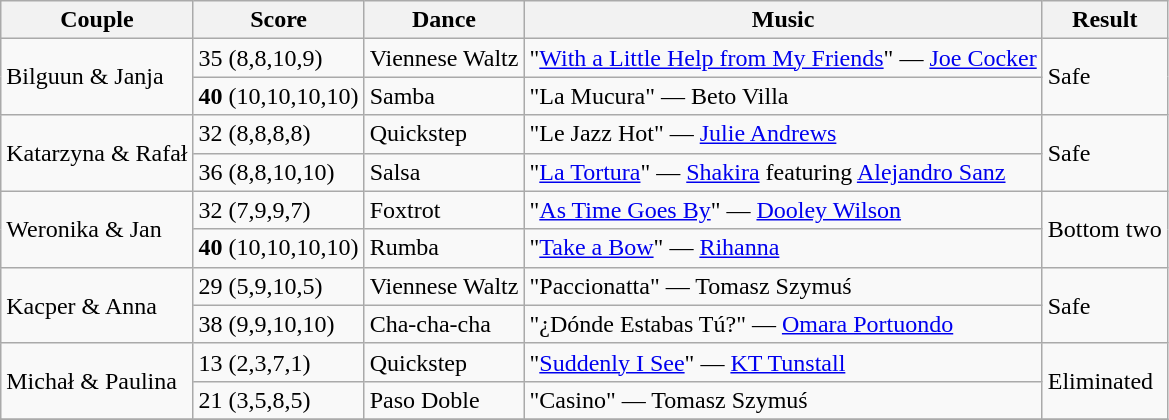<table class="wikitable">
<tr>
<th>Couple</th>
<th>Score</th>
<th>Dance</th>
<th>Music</th>
<th>Result</th>
</tr>
<tr>
<td rowspan="2">Bilguun & Janja</td>
<td>35 (8,8,10,9)</td>
<td>Viennese Waltz</td>
<td>"<a href='#'>With a Little Help from My Friends</a>" — <a href='#'>Joe Cocker</a></td>
<td rowspan="2">Safe</td>
</tr>
<tr>
<td><strong>40</strong> (10,10,10,10)</td>
<td>Samba</td>
<td>"La Mucura" — Beto Villa</td>
</tr>
<tr>
<td rowspan="2">Katarzyna & Rafał</td>
<td>32 (8,8,8,8)</td>
<td>Quickstep</td>
<td>"Le Jazz Hot" — <a href='#'>Julie Andrews</a></td>
<td rowspan="2">Safe</td>
</tr>
<tr>
<td>36 (8,8,10,10)</td>
<td>Salsa</td>
<td>"<a href='#'>La Tortura</a>" — <a href='#'>Shakira</a> featuring <a href='#'>Alejandro Sanz</a></td>
</tr>
<tr>
<td rowspan="2">Weronika & Jan</td>
<td>32 (7,9,9,7)</td>
<td>Foxtrot</td>
<td>"<a href='#'>As Time Goes By</a>" — <a href='#'>Dooley Wilson</a></td>
<td rowspan="2">Bottom two</td>
</tr>
<tr>
<td><strong>40</strong> (10,10,10,10)</td>
<td>Rumba</td>
<td>"<a href='#'>Take a Bow</a>" — <a href='#'>Rihanna</a></td>
</tr>
<tr>
<td rowspan="2">Kacper & Anna</td>
<td>29 (5,9,10,5)</td>
<td>Viennese Waltz</td>
<td>"Paccionatta" — Tomasz Szymuś</td>
<td rowspan="2">Safe</td>
</tr>
<tr>
<td>38 (9,9,10,10)</td>
<td>Cha-cha-cha</td>
<td>"¿Dónde Estabas Tú?" — <a href='#'>Omara Portuondo</a></td>
</tr>
<tr>
<td rowspan="2">Michał & Paulina</td>
<td>13 (2,3,7,1)</td>
<td>Quickstep</td>
<td>"<a href='#'>Suddenly I See</a>" — <a href='#'>KT Tunstall</a></td>
<td rowspan="2">Eliminated</td>
</tr>
<tr>
<td>21 (3,5,8,5)</td>
<td>Paso Doble</td>
<td>"Casino" — Tomasz Szymuś</td>
</tr>
<tr>
</tr>
</table>
